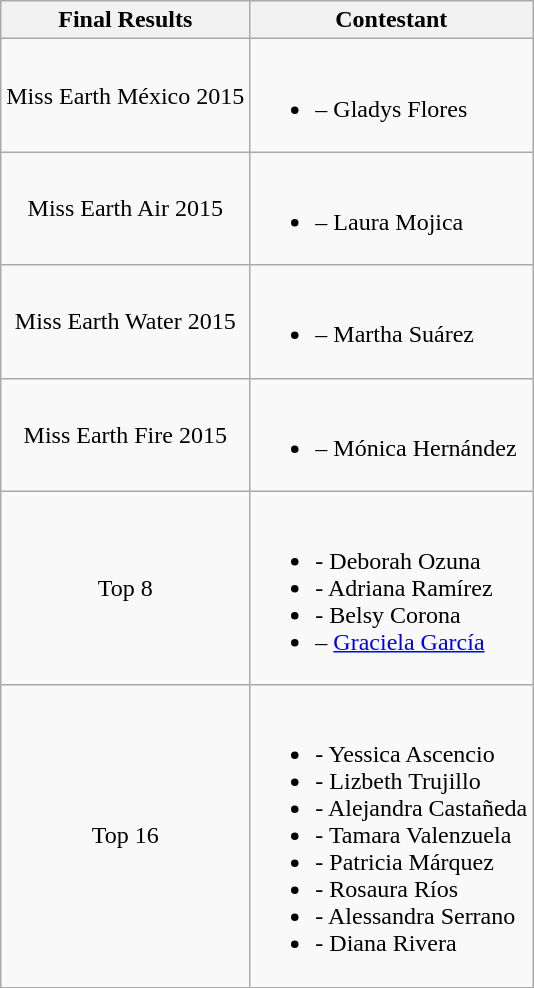<table class="wikitable">
<tr>
<th>Final Results</th>
<th>Contestant</th>
</tr>
<tr>
<td style="text-align:center;">Miss Earth México 2015</td>
<td><br><ul><li> – Gladys Flores</li></ul></td>
</tr>
<tr>
<td style="text-align:center;">Miss Earth Air 2015</td>
<td><br><ul><li> – Laura Mojica</li></ul></td>
</tr>
<tr>
<td style="text-align:center;">Miss Earth Water 2015</td>
<td><br><ul><li> – Martha Suárez</li></ul></td>
</tr>
<tr>
<td style="text-align:center;">Miss Earth Fire 2015</td>
<td><br><ul><li> – Mónica Hernández</li></ul></td>
</tr>
<tr>
<td style="text-align:center;">Top 8</td>
<td><br><ul><li> - Deborah Ozuna</li><li> - Adriana Ramírez</li><li> - Belsy Corona</li><li> – <a href='#'>Graciela García</a></li></ul></td>
</tr>
<tr>
<td style="text-align:center;">Top 16</td>
<td><br><ul><li> - Yessica Ascencio</li><li> - Lizbeth Trujillo</li><li> - Alejandra Castañeda</li><li> - Tamara Valenzuela</li><li> - Patricia Márquez</li><li> - Rosaura Ríos</li><li> - Alessandra Serrano</li><li> - Diana Rivera</li></ul></td>
</tr>
</table>
